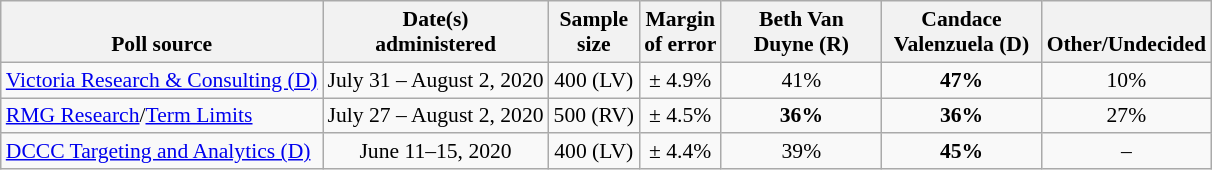<table class="wikitable" style="font-size:90%;text-align:center;">
<tr valign=bottom>
<th>Poll source</th>
<th>Date(s)<br>administered</th>
<th>Sample<br>size</th>
<th>Margin<br>of error</th>
<th style="width:100px;">Beth Van<br>Duyne (R)</th>
<th style="width:100px;">Candace<br>Valenzuela (D)</th>
<th>Other/Undecided</th>
</tr>
<tr>
<td style="text-align:left;"><a href='#'>Victoria Research & Consulting (D)</a></td>
<td>July 31 – August 2, 2020</td>
<td>400 (LV)</td>
<td>± 4.9%</td>
<td>41%</td>
<td><strong>47%</strong></td>
<td>10%</td>
</tr>
<tr>
<td style="text-align:left;"><a href='#'>RMG Research</a>/<a href='#'>Term Limits</a></td>
<td>July 27 – August 2, 2020</td>
<td>500 (RV)</td>
<td>± 4.5%</td>
<td><strong>36%</strong></td>
<td><strong>36%</strong></td>
<td>27%</td>
</tr>
<tr>
<td style="text-align:left;"><a href='#'>DCCC Targeting and Analytics (D)</a></td>
<td>June 11–15, 2020</td>
<td>400 (LV)</td>
<td>± 4.4%</td>
<td>39%</td>
<td><strong>45%</strong></td>
<td>–</td>
</tr>
</table>
